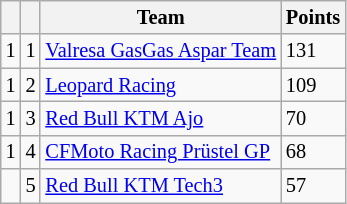<table class="wikitable" style="font-size: 85%;">
<tr>
<th></th>
<th></th>
<th>Team</th>
<th>Points</th>
</tr>
<tr>
<td> 1</td>
<td align=center>1</td>
<td> <a href='#'>Valresa GasGas Aspar Team</a></td>
<td align=left>131</td>
</tr>
<tr>
<td> 1</td>
<td align=center>2</td>
<td> <a href='#'>Leopard Racing</a></td>
<td align=left>109</td>
</tr>
<tr>
<td> 1</td>
<td align=center>3</td>
<td> <a href='#'>Red Bull KTM Ajo</a></td>
<td align=left>70</td>
</tr>
<tr>
<td> 1</td>
<td align=center>4</td>
<td> <a href='#'>CFMoto Racing Prüstel GP</a></td>
<td align=left>68</td>
</tr>
<tr>
<td></td>
<td align=center>5</td>
<td> <a href='#'>Red Bull KTM Tech3</a></td>
<td align=left>57</td>
</tr>
</table>
